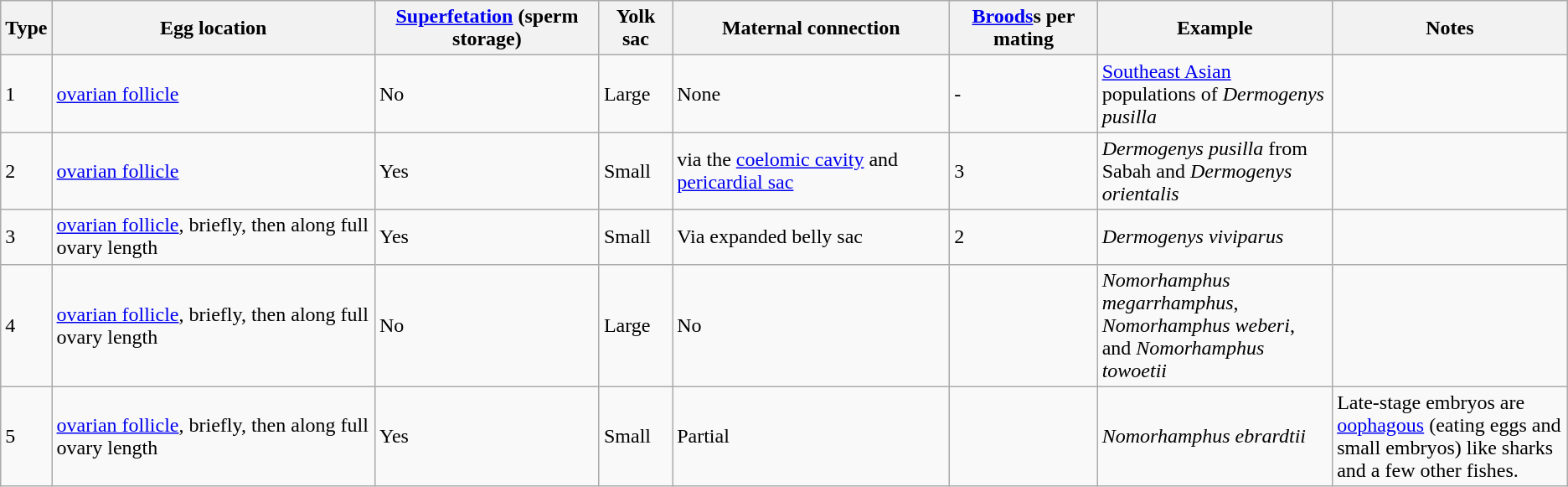<table class="wikitable sortable" border="1">
<tr>
<th>Type</th>
<th>Egg location</th>
<th><a href='#'>Superfetation</a> (sperm storage)</th>
<th>Yolk sac</th>
<th>Maternal connection</th>
<th><a href='#'>Broods</a>s per mating</th>
<th width=15% class=unsortable>Example</th>
<th width=15% class=unsortable>Notes</th>
</tr>
<tr>
<td>1</td>
<td><a href='#'>ovarian follicle</a></td>
<td>No</td>
<td>Large</td>
<td>None</td>
<td>-</td>
<td><a href='#'>Southeast Asian</a> populations of <em>Dermogenys pusilla</em></td>
<td></td>
</tr>
<tr>
<td>2</td>
<td><a href='#'>ovarian follicle</a></td>
<td>Yes</td>
<td>Small</td>
<td>via the <a href='#'>coelomic cavity</a> and <a href='#'>pericardial sac</a></td>
<td>3</td>
<td><em>Dermogenys pusilla</em> from Sabah and <em>Dermogenys orientalis</em></td>
<td></td>
</tr>
<tr>
<td>3</td>
<td><a href='#'>ovarian follicle</a>, briefly, then along full ovary length</td>
<td>Yes</td>
<td>Small</td>
<td>Via expanded belly sac</td>
<td>2</td>
<td><em>Dermogenys viviparus</em></td>
<td></td>
</tr>
<tr>
<td>4</td>
<td><a href='#'>ovarian follicle</a>, briefly, then along full ovary length</td>
<td>No</td>
<td>Large</td>
<td>No</td>
<td></td>
<td><em>Nomorhamphus megarrhamphus</em>, <em>Nomorhamphus weberi</em>, and <em>Nomorhamphus towoetii</em></td>
</tr>
<tr>
<td>5</td>
<td><a href='#'>ovarian follicle</a>, briefly, then along full ovary length</td>
<td>Yes</td>
<td>Small</td>
<td>Partial</td>
<td></td>
<td><em>Nomorhamphus ebrardtii</em></td>
<td>Late-stage embryos are <a href='#'>oophagous</a> (eating eggs and small embryos) like sharks and a few other fishes.</td>
</tr>
</table>
